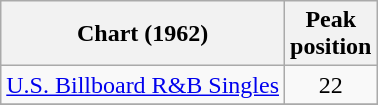<table class="wikitable">
<tr>
<th align="left">Chart (1962)</th>
<th align="center">Peak<br>position</th>
</tr>
<tr>
<td align="left"><a href='#'>U.S. Billboard R&B Singles</a></td>
<td align="center">22</td>
</tr>
<tr>
</tr>
</table>
